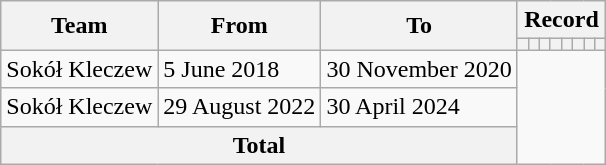<table class="wikitable" style="text-align: center;">
<tr>
<th rowspan="2">Team</th>
<th rowspan="2">From</th>
<th rowspan="2">To</th>
<th colspan="8">Record</th>
</tr>
<tr>
<th></th>
<th></th>
<th></th>
<th></th>
<th></th>
<th></th>
<th></th>
<th></th>
</tr>
<tr>
<td align=left>Sokół Kleczew</td>
<td align=left>5 June 2018</td>
<td align=left>30 November 2020<br></td>
</tr>
<tr>
<td align=left>Sokół Kleczew</td>
<td align=left>29 August 2022</td>
<td align=left>30 April 2024<br></td>
</tr>
<tr>
<th colspan="3">Total<br></th>
</tr>
</table>
